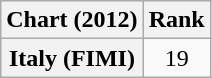<table class="wikitable plainrowheaders">
<tr>
<th>Chart (2012)</th>
<th>Rank</th>
</tr>
<tr>
<th scope="row">Italy (FIMI)</th>
<td style="text-align:center;">19</td>
</tr>
</table>
